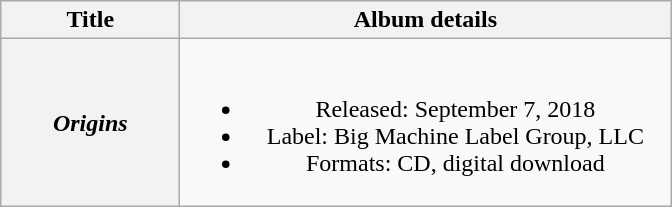<table class="wikitable plainrowheaders" style="text-align:center;">
<tr>
<th scope="col" style="width:7em;">Title</th>
<th scope="col" style="width:20em;">Album details</th>
</tr>
<tr>
<th scope="row"><em>Origins</em></th>
<td><br><ul><li>Released: September 7, 2018</li><li>Label: Big Machine Label Group, LLC</li><li>Formats: CD, digital download</li></ul></td>
</tr>
</table>
